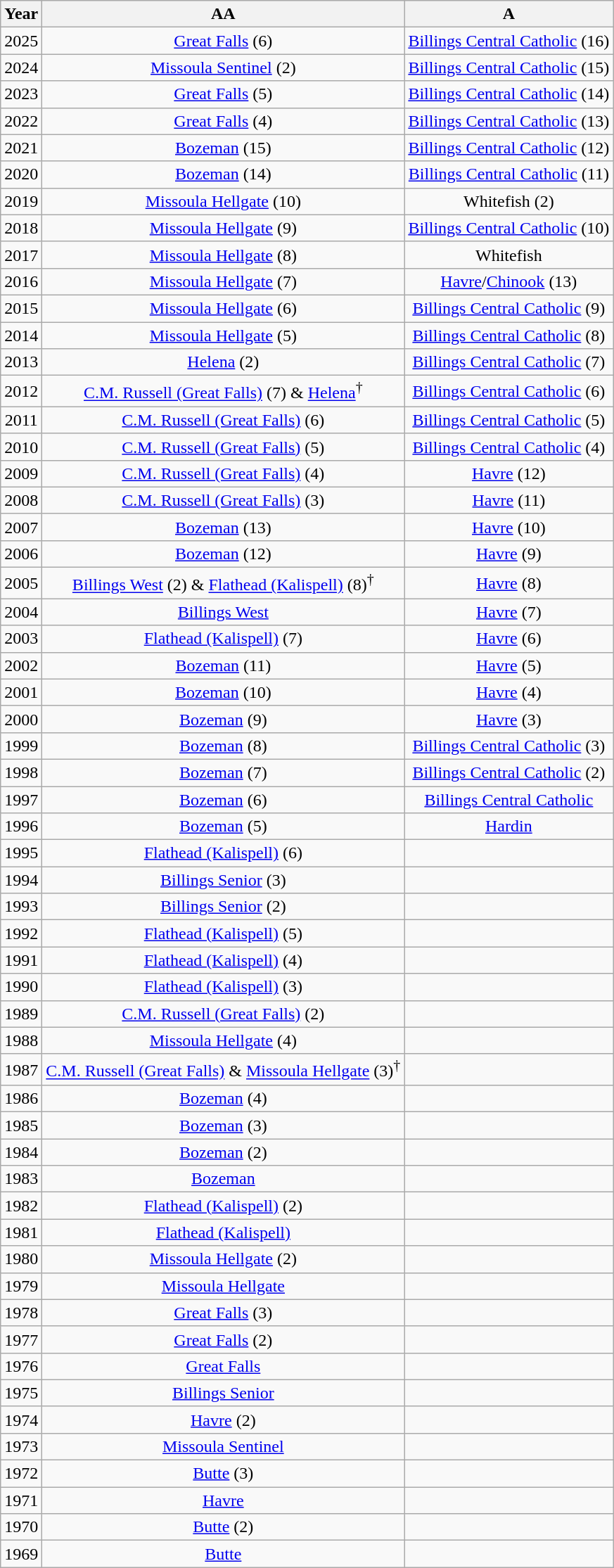<table class="wikitable" style="text-align:center">
<tr>
<th>Year</th>
<th>AA</th>
<th>A</th>
</tr>
<tr>
<td>2025</td>
<td><a href='#'>Great Falls</a> (6)</td>
<td><a href='#'>Billings Central Catholic</a> (16)</td>
</tr>
<tr>
<td>2024</td>
<td><a href='#'>Missoula Sentinel</a> (2)</td>
<td><a href='#'>Billings Central Catholic</a> (15)</td>
</tr>
<tr>
<td>2023</td>
<td><a href='#'>Great Falls</a> (5)</td>
<td><a href='#'>Billings Central Catholic</a> (14)</td>
</tr>
<tr>
<td>2022</td>
<td><a href='#'>Great Falls</a> (4)</td>
<td><a href='#'>Billings Central Catholic</a> (13)</td>
</tr>
<tr>
<td>2021</td>
<td><a href='#'>Bozeman</a> (15)</td>
<td><a href='#'>Billings Central Catholic</a> (12)</td>
</tr>
<tr>
<td>2020</td>
<td><a href='#'>Bozeman</a> (14)</td>
<td><a href='#'>Billings Central Catholic</a> (11)</td>
</tr>
<tr>
<td>2019</td>
<td><a href='#'>Missoula Hellgate</a> (10)</td>
<td>Whitefish (2)</td>
</tr>
<tr>
<td>2018</td>
<td><a href='#'>Missoula Hellgate</a> (9)</td>
<td><a href='#'>Billings Central Catholic</a> (10)</td>
</tr>
<tr>
<td>2017</td>
<td><a href='#'>Missoula Hellgate</a> (8)</td>
<td>Whitefish</td>
</tr>
<tr>
<td>2016</td>
<td><a href='#'>Missoula Hellgate</a> (7)</td>
<td><a href='#'>Havre</a>/<a href='#'>Chinook</a> (13)</td>
</tr>
<tr>
<td>2015</td>
<td><a href='#'>Missoula Hellgate</a> (6)</td>
<td><a href='#'>Billings Central Catholic</a> (9)</td>
</tr>
<tr>
<td>2014</td>
<td><a href='#'>Missoula Hellgate</a> (5)</td>
<td><a href='#'>Billings Central Catholic</a> (8)</td>
</tr>
<tr>
<td>2013</td>
<td><a href='#'>Helena</a> (2)</td>
<td><a href='#'>Billings Central Catholic</a> (7)</td>
</tr>
<tr>
<td>2012</td>
<td><a href='#'>C.M. Russell (Great Falls)</a> (7) & <a href='#'>Helena</a><sup>†</sup></td>
<td><a href='#'>Billings Central Catholic</a> (6)</td>
</tr>
<tr>
<td>2011</td>
<td><a href='#'>C.M. Russell (Great Falls)</a> (6)</td>
<td><a href='#'>Billings Central Catholic</a> (5)</td>
</tr>
<tr>
<td>2010</td>
<td><a href='#'>C.M. Russell (Great Falls)</a> (5)</td>
<td><a href='#'>Billings Central Catholic</a> (4)</td>
</tr>
<tr>
<td>2009</td>
<td><a href='#'>C.M. Russell (Great Falls)</a> (4)</td>
<td><a href='#'>Havre</a> (12)</td>
</tr>
<tr>
<td>2008</td>
<td><a href='#'>C.M. Russell (Great Falls)</a> (3)</td>
<td><a href='#'>Havre</a> (11)</td>
</tr>
<tr>
<td>2007</td>
<td><a href='#'>Bozeman</a> (13)</td>
<td><a href='#'>Havre</a> (10)</td>
</tr>
<tr>
<td>2006</td>
<td><a href='#'>Bozeman</a> (12)</td>
<td><a href='#'>Havre</a> (9)</td>
</tr>
<tr>
<td>2005</td>
<td><a href='#'>Billings West</a> (2) & <a href='#'>Flathead (Kalispell)</a> (8)<sup>†</sup></td>
<td><a href='#'>Havre</a> (8)</td>
</tr>
<tr>
<td>2004</td>
<td><a href='#'>Billings West</a></td>
<td><a href='#'>Havre</a> (7)</td>
</tr>
<tr>
<td>2003</td>
<td><a href='#'>Flathead (Kalispell)</a> (7)</td>
<td><a href='#'>Havre</a> (6)</td>
</tr>
<tr>
<td>2002</td>
<td><a href='#'>Bozeman</a> (11)</td>
<td><a href='#'>Havre</a> (5)</td>
</tr>
<tr>
<td>2001</td>
<td><a href='#'>Bozeman</a> (10)</td>
<td><a href='#'>Havre</a> (4)</td>
</tr>
<tr>
<td>2000</td>
<td><a href='#'>Bozeman</a> (9)</td>
<td><a href='#'>Havre</a> (3)</td>
</tr>
<tr>
<td>1999</td>
<td><a href='#'>Bozeman</a> (8)</td>
<td><a href='#'>Billings Central Catholic</a> (3)</td>
</tr>
<tr>
<td>1998</td>
<td><a href='#'>Bozeman</a> (7)</td>
<td><a href='#'>Billings Central Catholic</a> (2)</td>
</tr>
<tr>
<td>1997</td>
<td><a href='#'>Bozeman</a> (6)</td>
<td><a href='#'>Billings Central Catholic</a></td>
</tr>
<tr>
<td>1996</td>
<td><a href='#'>Bozeman</a> (5)</td>
<td><a href='#'>Hardin</a></td>
</tr>
<tr>
<td>1995</td>
<td><a href='#'>Flathead (Kalispell)</a> (6)</td>
<td></td>
</tr>
<tr>
<td>1994</td>
<td><a href='#'>Billings Senior</a> (3)</td>
<td></td>
</tr>
<tr>
<td>1993</td>
<td><a href='#'>Billings Senior</a> (2)</td>
<td></td>
</tr>
<tr>
<td>1992</td>
<td><a href='#'>Flathead (Kalispell)</a> (5)</td>
<td></td>
</tr>
<tr>
<td>1991</td>
<td><a href='#'>Flathead (Kalispell)</a> (4)</td>
<td></td>
</tr>
<tr>
<td>1990</td>
<td><a href='#'>Flathead (Kalispell)</a> (3)</td>
<td></td>
</tr>
<tr>
<td>1989</td>
<td><a href='#'>C.M. Russell (Great Falls)</a> (2)</td>
<td></td>
</tr>
<tr>
<td>1988</td>
<td><a href='#'>Missoula Hellgate</a> (4)</td>
<td></td>
</tr>
<tr>
<td>1987</td>
<td><a href='#'>C.M. Russell (Great Falls)</a> & <a href='#'>Missoula Hellgate</a> (3)<sup>†</sup></td>
<td></td>
</tr>
<tr>
<td>1986</td>
<td><a href='#'>Bozeman</a> (4)</td>
<td></td>
</tr>
<tr>
<td>1985</td>
<td><a href='#'>Bozeman</a> (3)</td>
<td></td>
</tr>
<tr>
<td>1984</td>
<td><a href='#'>Bozeman</a> (2)</td>
<td></td>
</tr>
<tr>
<td>1983</td>
<td><a href='#'>Bozeman</a></td>
<td></td>
</tr>
<tr>
<td>1982</td>
<td><a href='#'>Flathead (Kalispell)</a> (2)</td>
<td></td>
</tr>
<tr>
<td>1981</td>
<td><a href='#'>Flathead (Kalispell)</a></td>
<td></td>
</tr>
<tr>
<td>1980</td>
<td><a href='#'>Missoula Hellgate</a> (2)</td>
<td></td>
</tr>
<tr>
<td>1979</td>
<td><a href='#'>Missoula Hellgate</a></td>
<td></td>
</tr>
<tr>
<td>1978</td>
<td><a href='#'>Great Falls</a> (3)</td>
<td></td>
</tr>
<tr>
<td>1977</td>
<td><a href='#'>Great Falls</a> (2)</td>
<td></td>
</tr>
<tr>
<td>1976</td>
<td><a href='#'>Great Falls</a></td>
<td></td>
</tr>
<tr>
<td>1975</td>
<td><a href='#'>Billings Senior</a></td>
<td></td>
</tr>
<tr>
<td>1974</td>
<td><a href='#'>Havre</a> (2)</td>
<td></td>
</tr>
<tr>
<td>1973</td>
<td><a href='#'>Missoula Sentinel</a></td>
<td></td>
</tr>
<tr>
<td>1972</td>
<td><a href='#'>Butte</a> (3)</td>
<td></td>
</tr>
<tr>
<td>1971</td>
<td><a href='#'>Havre</a></td>
<td></td>
</tr>
<tr>
<td>1970</td>
<td><a href='#'>Butte</a> (2)</td>
<td></td>
</tr>
<tr>
<td>1969</td>
<td><a href='#'>Butte</a></td>
<td></td>
</tr>
</table>
